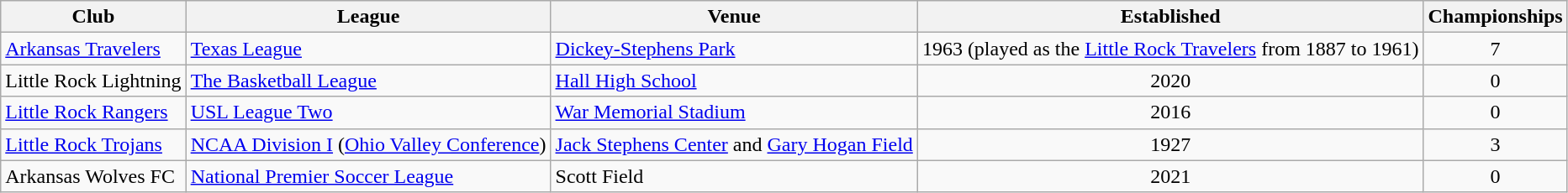<table class="wikitable">
<tr>
<th>Club</th>
<th>League</th>
<th>Venue</th>
<th>Established</th>
<th>Championships</th>
</tr>
<tr>
<td><a href='#'>Arkansas Travelers</a></td>
<td><a href='#'>Texas League</a></td>
<td><a href='#'>Dickey-Stephens Park</a></td>
<td style="text-align:center;">1963 (played as the <a href='#'>Little Rock Travelers</a> from 1887 to 1961)</td>
<td style="text-align:center;">7</td>
</tr>
<tr>
<td>Little Rock Lightning</td>
<td><a href='#'>The Basketball League</a></td>
<td><a href='#'>Hall High School</a></td>
<td style="text-align:center;">2020</td>
<td style="text-align:center;">0</td>
</tr>
<tr>
<td><a href='#'>Little Rock Rangers</a></td>
<td><a href='#'>USL League Two</a></td>
<td><a href='#'>War Memorial Stadium</a></td>
<td style="text-align:center;">2016</td>
<td style="text-align:center;">0</td>
</tr>
<tr>
<td><a href='#'>Little Rock Trojans</a></td>
<td><a href='#'>NCAA Division I</a> (<a href='#'>Ohio Valley Conference</a>)</td>
<td><a href='#'>Jack Stephens Center</a> and <a href='#'>Gary Hogan Field</a></td>
<td style="text-align:center;">1927</td>
<td style="text-align:center;">3</td>
</tr>
<tr>
<td>Arkansas Wolves FC</td>
<td><a href='#'>National Premier Soccer League</a></td>
<td>Scott Field</td>
<td style="text-align:center;">2021</td>
<td style="text-align:center;">0</td>
</tr>
</table>
